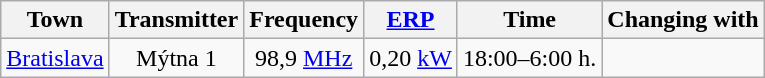<table class="wikitable" style="text-align:center">
<tr>
<th>Town</th>
<th>Transmitter</th>
<th>Frequency</th>
<th><a href='#'>ERP</a></th>
<th>Time</th>
<th>Changing with</th>
</tr>
<tr>
<td><a href='#'>Bratislava</a></td>
<td>Mýtna 1</td>
<td>98,9 <a href='#'>MHz</a></td>
<td>0,20 <a href='#'>kW</a></td>
<td>18:00–6:00 h.</td>
<td></td>
</tr>
</table>
